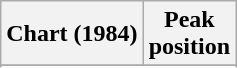<table class="wikitable sortable plainrowheaders" style="text-align:center">
<tr>
<th scope="col">Chart (1984)</th>
<th scope="col">Peak<br>position</th>
</tr>
<tr>
</tr>
<tr>
</tr>
</table>
